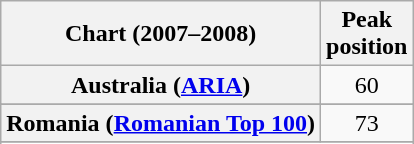<table class="wikitable sortable plainrowheaders" style="text-align:center">
<tr>
<th scope="col">Chart (2007–2008)</th>
<th scope="col">Peak<br>position</th>
</tr>
<tr>
<th scope="row">Australia (<a href='#'>ARIA</a>)</th>
<td>60</td>
</tr>
<tr>
</tr>
<tr>
</tr>
<tr>
</tr>
<tr>
</tr>
<tr>
</tr>
<tr>
</tr>
<tr>
</tr>
<tr>
</tr>
<tr>
<th scope="row">Romania (<a href='#'>Romanian Top 100</a>)</th>
<td>73</td>
</tr>
<tr>
</tr>
<tr>
</tr>
<tr>
</tr>
<tr>
</tr>
</table>
